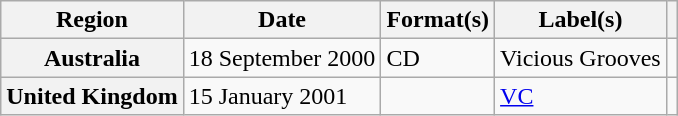<table class="wikitable plainrowheaders">
<tr>
<th scope="col">Region</th>
<th scope="col">Date</th>
<th scope="col">Format(s)</th>
<th scope="col">Label(s)</th>
<th scope="col"></th>
</tr>
<tr>
<th scope="row">Australia</th>
<td>18 September 2000</td>
<td>CD</td>
<td>Vicious Grooves</td>
<td></td>
</tr>
<tr>
<th scope="row">United Kingdom</th>
<td>15 January 2001</td>
<td></td>
<td><a href='#'>VC</a></td>
<td></td>
</tr>
</table>
